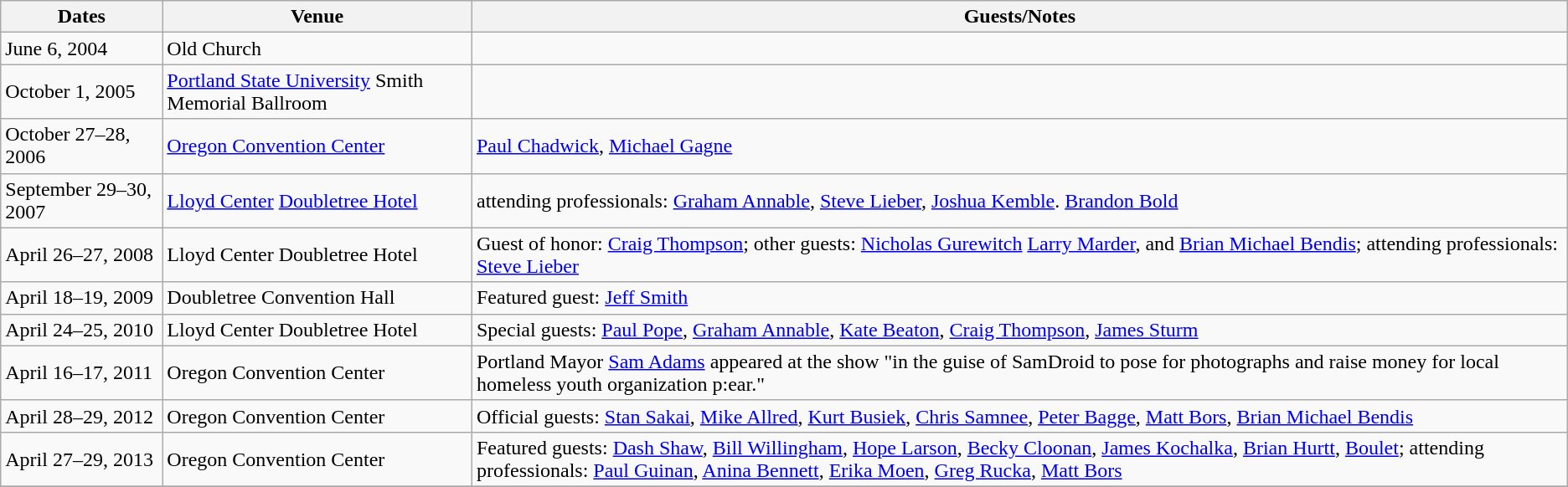<table class="wikitable">
<tr>
<th>Dates</th>
<th>Venue</th>
<th>Guests/Notes</th>
</tr>
<tr>
<td>June 6, 2004</td>
<td>Old Church</td>
<td></td>
</tr>
<tr>
<td>October 1, 2005</td>
<td><a href='#'>Portland State University</a> Smith Memorial Ballroom</td>
<td></td>
</tr>
<tr>
<td>October 27–28, 2006</td>
<td><a href='#'>Oregon Convention Center</a></td>
<td><a href='#'>Paul Chadwick</a>, <a href='#'>Michael Gagne</a></td>
</tr>
<tr>
<td>September 29–30, 2007</td>
<td><a href='#'>Lloyd Center</a> <a href='#'>Doubletree Hotel</a></td>
<td>attending professionals: <a href='#'>Graham Annable</a>, <a href='#'>Steve Lieber</a>, <a href='#'>Joshua Kemble</a>. <a href='#'>Brandon Bold</a></td>
</tr>
<tr>
<td>April 26–27, 2008</td>
<td>Lloyd Center Doubletree Hotel</td>
<td>Guest of honor: <a href='#'>Craig Thompson</a>; other guests: <a href='#'>Nicholas Gurewitch</a> <a href='#'>Larry Marder</a>, and <a href='#'>Brian Michael Bendis</a>; attending professionals: <a href='#'>Steve Lieber</a></td>
</tr>
<tr>
<td>April 18–19, 2009</td>
<td>Doubletree Convention Hall</td>
<td>Featured guest: <a href='#'>Jeff Smith</a></td>
</tr>
<tr>
<td>April 24–25, 2010</td>
<td>Lloyd Center Doubletree Hotel</td>
<td>Special guests: <a href='#'>Paul Pope</a>, <a href='#'>Graham Annable</a>, <a href='#'>Kate Beaton</a>, <a href='#'>Craig Thompson</a>, <a href='#'>James Sturm</a></td>
</tr>
<tr>
<td>April 16–17, 2011</td>
<td>Oregon Convention Center</td>
<td>Portland Mayor <a href='#'>Sam Adams</a> appeared at the show "in the guise of SamDroid to pose for photographs and raise money for local homeless youth organization p:ear."</td>
</tr>
<tr>
<td>April 28–29, 2012</td>
<td>Oregon Convention Center</td>
<td>Official guests: <a href='#'>Stan Sakai</a>, <a href='#'>Mike Allred</a>, <a href='#'>Kurt Busiek</a>, <a href='#'>Chris Samnee</a>, <a href='#'>Peter Bagge</a>, <a href='#'>Matt Bors</a>, <a href='#'>Brian Michael Bendis</a></td>
</tr>
<tr>
<td>April 27–29, 2013</td>
<td>Oregon Convention Center</td>
<td>Featured guests: <a href='#'>Dash Shaw</a>, <a href='#'>Bill Willingham</a>, <a href='#'>Hope Larson</a>, <a href='#'>Becky Cloonan</a>, <a href='#'>James Kochalka</a>, <a href='#'>Brian Hurtt</a>, <a href='#'>Boulet</a>; attending professionals: <a href='#'>Paul Guinan</a>, <a href='#'>Anina Bennett</a>, <a href='#'>Erika Moen</a>, <a href='#'>Greg Rucka</a>, <a href='#'>Matt Bors</a></td>
</tr>
<tr>
</tr>
</table>
